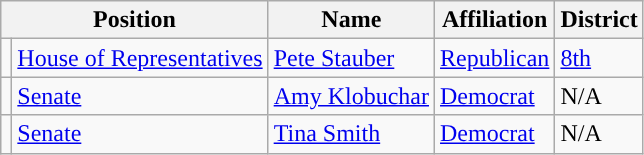<table class="wikitable">
<tr>
<th colspan="2">Position</th>
<th>Name</th>
<th>Affiliation</th>
<th>District</th>
</tr>
<tr>
<td style="background-color:"></td>
<td><a href='#'>House of Representatives</a></td>
<td><a href='#'>Pete Stauber</a></td>
<td><a href='#'>Republican</a></td>
<td><a href='#'>8th</a></td>
</tr>
<tr>
<td style="background-color:"></td>
<td><a href='#'>Senate</a></td>
<td><a href='#'>Amy Klobuchar</a></td>
<td><a href='#'>Democrat</a></td>
<td>N/A</td>
</tr>
<tr>
<td style="background-color:"></td>
<td><a href='#'>Senate</a></td>
<td><a href='#'>Tina Smith</a></td>
<td><a href='#'>Democrat</a></td>
<td>N/A</td>
</tr>
</table>
